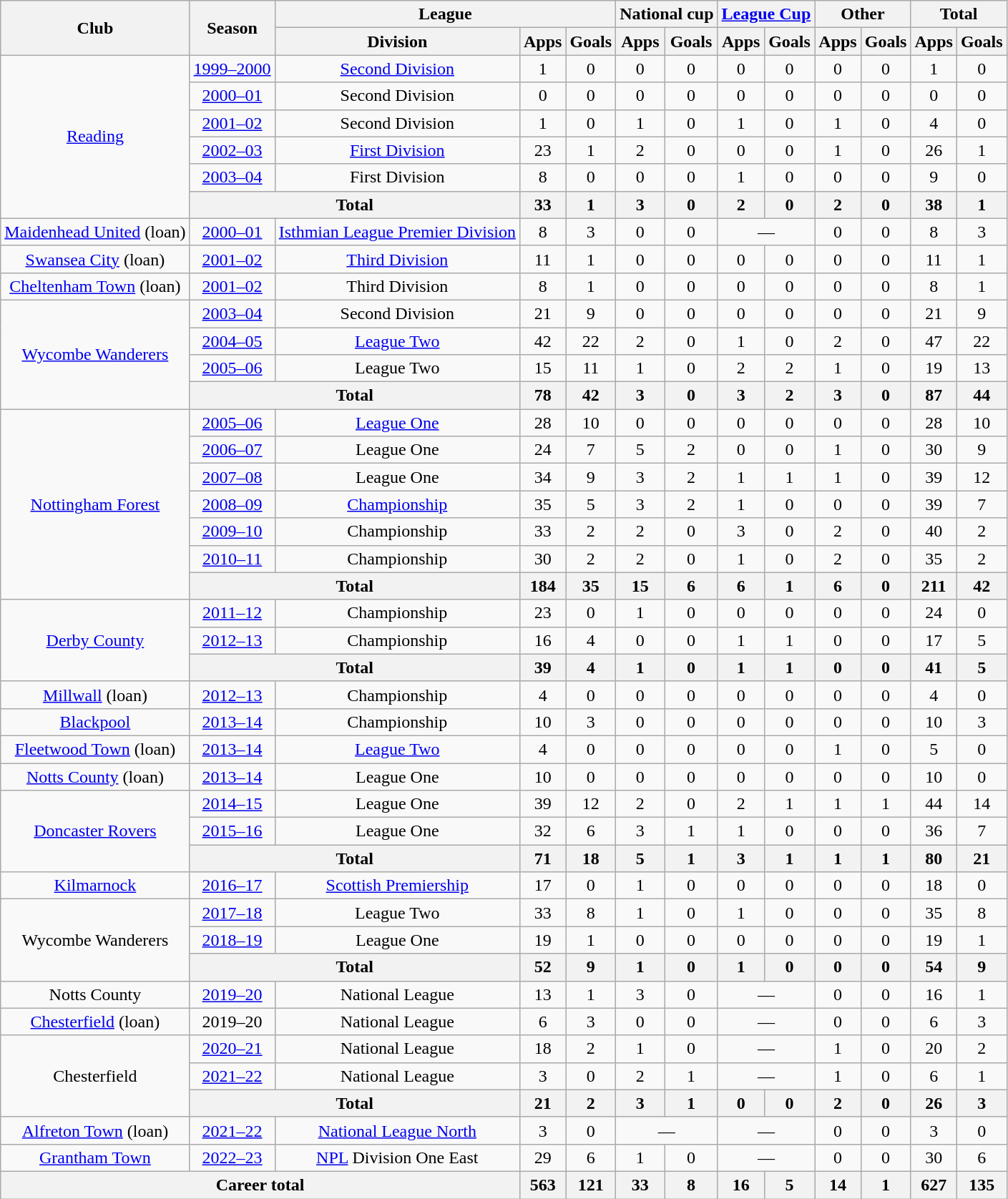<table class="wikitable" style="text-align:center">
<tr>
<th rowspan="2">Club</th>
<th rowspan="2">Season</th>
<th colspan="3">League</th>
<th colspan="2">National cup</th>
<th colspan="2"><a href='#'>League Cup</a></th>
<th colspan="2">Other</th>
<th colspan="2">Total</th>
</tr>
<tr>
<th>Division</th>
<th>Apps</th>
<th>Goals</th>
<th>Apps</th>
<th>Goals</th>
<th>Apps</th>
<th>Goals</th>
<th>Apps</th>
<th>Goals</th>
<th>Apps</th>
<th>Goals</th>
</tr>
<tr>
<td rowspan="6"><a href='#'>Reading</a></td>
<td><a href='#'>1999–2000</a></td>
<td><a href='#'>Second Division</a></td>
<td>1</td>
<td>0</td>
<td>0</td>
<td>0</td>
<td>0</td>
<td>0</td>
<td>0</td>
<td>0</td>
<td>1</td>
<td>0</td>
</tr>
<tr>
<td><a href='#'>2000–01</a></td>
<td>Second Division</td>
<td>0</td>
<td>0</td>
<td>0</td>
<td>0</td>
<td>0</td>
<td>0</td>
<td>0</td>
<td>0</td>
<td>0</td>
<td>0</td>
</tr>
<tr>
<td><a href='#'>2001–02</a></td>
<td>Second Division</td>
<td>1</td>
<td>0</td>
<td>1</td>
<td>0</td>
<td>1</td>
<td>0</td>
<td>1</td>
<td>0</td>
<td>4</td>
<td>0</td>
</tr>
<tr>
<td><a href='#'>2002–03</a></td>
<td><a href='#'>First Division</a></td>
<td>23</td>
<td>1</td>
<td>2</td>
<td>0</td>
<td>0</td>
<td>0</td>
<td>1</td>
<td>0</td>
<td>26</td>
<td>1</td>
</tr>
<tr>
<td><a href='#'>2003–04</a></td>
<td>First Division</td>
<td>8</td>
<td>0</td>
<td>0</td>
<td>0</td>
<td>1</td>
<td>0</td>
<td>0</td>
<td>0</td>
<td>9</td>
<td>0</td>
</tr>
<tr>
<th colspan="2">Total</th>
<th>33</th>
<th>1</th>
<th>3</th>
<th>0</th>
<th>2</th>
<th>0</th>
<th>2</th>
<th>0</th>
<th>38</th>
<th>1</th>
</tr>
<tr>
<td><a href='#'>Maidenhead United</a> (loan)</td>
<td><a href='#'>2000–01</a></td>
<td><a href='#'>Isthmian League Premier Division</a></td>
<td>8</td>
<td>3</td>
<td>0</td>
<td>0</td>
<td colspan="2">—</td>
<td>0</td>
<td>0</td>
<td>8</td>
<td>3</td>
</tr>
<tr>
<td><a href='#'>Swansea City</a> (loan)</td>
<td><a href='#'>2001–02</a></td>
<td><a href='#'>Third Division</a></td>
<td>11</td>
<td>1</td>
<td>0</td>
<td>0</td>
<td>0</td>
<td>0</td>
<td>0</td>
<td>0</td>
<td>11</td>
<td>1</td>
</tr>
<tr>
<td><a href='#'>Cheltenham Town</a> (loan)</td>
<td><a href='#'>2001–02</a></td>
<td>Third Division</td>
<td>8</td>
<td>1</td>
<td>0</td>
<td>0</td>
<td>0</td>
<td>0</td>
<td>0</td>
<td>0</td>
<td>8</td>
<td>1</td>
</tr>
<tr>
<td rowspan="4"><a href='#'>Wycombe Wanderers</a></td>
<td><a href='#'>2003–04</a></td>
<td>Second Division</td>
<td>21</td>
<td>9</td>
<td>0</td>
<td>0</td>
<td>0</td>
<td>0</td>
<td>0</td>
<td>0</td>
<td>21</td>
<td>9</td>
</tr>
<tr>
<td><a href='#'>2004–05</a></td>
<td><a href='#'>League Two</a></td>
<td>42</td>
<td>22</td>
<td>2</td>
<td>0</td>
<td>1</td>
<td>0</td>
<td>2</td>
<td>0</td>
<td>47</td>
<td>22</td>
</tr>
<tr>
<td><a href='#'>2005–06</a></td>
<td>League Two</td>
<td>15</td>
<td>11</td>
<td>1</td>
<td>0</td>
<td>2</td>
<td>2</td>
<td>1</td>
<td>0</td>
<td>19</td>
<td>13</td>
</tr>
<tr>
<th colspan="2">Total</th>
<th>78</th>
<th>42</th>
<th>3</th>
<th>0</th>
<th>3</th>
<th>2</th>
<th>3</th>
<th>0</th>
<th>87</th>
<th>44</th>
</tr>
<tr>
<td rowspan="7"><a href='#'>Nottingham Forest</a></td>
<td><a href='#'>2005–06</a></td>
<td><a href='#'>League One</a></td>
<td>28</td>
<td>10</td>
<td>0</td>
<td>0</td>
<td>0</td>
<td>0</td>
<td>0</td>
<td>0</td>
<td>28</td>
<td>10</td>
</tr>
<tr>
<td><a href='#'>2006–07</a></td>
<td>League One</td>
<td>24</td>
<td>7</td>
<td>5</td>
<td>2</td>
<td>0</td>
<td>0</td>
<td>1</td>
<td>0</td>
<td>30</td>
<td>9</td>
</tr>
<tr>
<td><a href='#'>2007–08</a></td>
<td>League One</td>
<td>34</td>
<td>9</td>
<td>3</td>
<td>2</td>
<td>1</td>
<td>1</td>
<td>1</td>
<td>0</td>
<td>39</td>
<td>12</td>
</tr>
<tr>
<td><a href='#'>2008–09</a></td>
<td><a href='#'>Championship</a></td>
<td>35</td>
<td>5</td>
<td>3</td>
<td>2</td>
<td>1</td>
<td>0</td>
<td>0</td>
<td>0</td>
<td>39</td>
<td>7</td>
</tr>
<tr>
<td><a href='#'>2009–10</a></td>
<td>Championship</td>
<td>33</td>
<td>2</td>
<td>2</td>
<td>0</td>
<td>3</td>
<td>0</td>
<td>2</td>
<td>0</td>
<td>40</td>
<td>2</td>
</tr>
<tr>
<td><a href='#'>2010–11</a></td>
<td>Championship</td>
<td>30</td>
<td>2</td>
<td>2</td>
<td>0</td>
<td>1</td>
<td>0</td>
<td>2</td>
<td>0</td>
<td>35</td>
<td>2</td>
</tr>
<tr>
<th colspan="2">Total</th>
<th>184</th>
<th>35</th>
<th>15</th>
<th>6</th>
<th>6</th>
<th>1</th>
<th>6</th>
<th>0</th>
<th>211</th>
<th>42</th>
</tr>
<tr>
<td rowspan="3"><a href='#'>Derby County</a></td>
<td><a href='#'>2011–12</a></td>
<td>Championship</td>
<td>23</td>
<td>0</td>
<td>1</td>
<td>0</td>
<td>0</td>
<td>0</td>
<td>0</td>
<td>0</td>
<td>24</td>
<td>0</td>
</tr>
<tr>
<td><a href='#'>2012–13</a></td>
<td>Championship</td>
<td>16</td>
<td>4</td>
<td>0</td>
<td>0</td>
<td>1</td>
<td>1</td>
<td>0</td>
<td>0</td>
<td>17</td>
<td>5</td>
</tr>
<tr>
<th colspan="2">Total</th>
<th>39</th>
<th>4</th>
<th>1</th>
<th>0</th>
<th>1</th>
<th>1</th>
<th>0</th>
<th>0</th>
<th>41</th>
<th>5</th>
</tr>
<tr>
<td><a href='#'>Millwall</a> (loan)</td>
<td><a href='#'>2012–13</a></td>
<td>Championship</td>
<td>4</td>
<td>0</td>
<td>0</td>
<td>0</td>
<td>0</td>
<td>0</td>
<td>0</td>
<td>0</td>
<td>4</td>
<td>0</td>
</tr>
<tr>
<td><a href='#'>Blackpool</a></td>
<td><a href='#'>2013–14</a></td>
<td>Championship</td>
<td>10</td>
<td>3</td>
<td>0</td>
<td>0</td>
<td>0</td>
<td>0</td>
<td>0</td>
<td>0</td>
<td>10</td>
<td>3</td>
</tr>
<tr>
<td><a href='#'>Fleetwood Town</a> (loan)</td>
<td><a href='#'>2013–14</a></td>
<td><a href='#'>League Two</a></td>
<td>4</td>
<td>0</td>
<td>0</td>
<td>0</td>
<td>0</td>
<td>0</td>
<td>1</td>
<td>0</td>
<td>5</td>
<td>0</td>
</tr>
<tr>
<td><a href='#'>Notts County</a> (loan)</td>
<td><a href='#'>2013–14</a></td>
<td>League One</td>
<td>10</td>
<td>0</td>
<td>0</td>
<td>0</td>
<td>0</td>
<td>0</td>
<td>0</td>
<td>0</td>
<td>10</td>
<td>0</td>
</tr>
<tr>
<td rowspan="3"><a href='#'>Doncaster Rovers</a></td>
<td><a href='#'>2014–15</a></td>
<td>League One</td>
<td>39</td>
<td>12</td>
<td>2</td>
<td>0</td>
<td>2</td>
<td>1</td>
<td>1</td>
<td>1</td>
<td>44</td>
<td>14</td>
</tr>
<tr>
<td><a href='#'>2015–16</a></td>
<td>League One</td>
<td>32</td>
<td>6</td>
<td>3</td>
<td>1</td>
<td>1</td>
<td>0</td>
<td>0</td>
<td>0</td>
<td>36</td>
<td>7</td>
</tr>
<tr>
<th colspan="2">Total</th>
<th>71</th>
<th>18</th>
<th>5</th>
<th>1</th>
<th>3</th>
<th>1</th>
<th>1</th>
<th>1</th>
<th>80</th>
<th>21</th>
</tr>
<tr>
<td><a href='#'>Kilmarnock</a></td>
<td><a href='#'>2016–17</a></td>
<td><a href='#'>Scottish Premiership</a></td>
<td>17</td>
<td>0</td>
<td>1</td>
<td>0</td>
<td>0</td>
<td>0</td>
<td>0</td>
<td>0</td>
<td>18</td>
<td>0</td>
</tr>
<tr>
<td rowspan="3">Wycombe Wanderers</td>
<td><a href='#'>2017–18</a></td>
<td>League Two</td>
<td>33</td>
<td>8</td>
<td>1</td>
<td>0</td>
<td>1</td>
<td>0</td>
<td>0</td>
<td>0</td>
<td>35</td>
<td>8</td>
</tr>
<tr>
<td><a href='#'>2018–19</a></td>
<td>League One</td>
<td>19</td>
<td>1</td>
<td>0</td>
<td>0</td>
<td>0</td>
<td>0</td>
<td>0</td>
<td>0</td>
<td>19</td>
<td>1</td>
</tr>
<tr>
<th colspan="2">Total</th>
<th>52</th>
<th>9</th>
<th>1</th>
<th>0</th>
<th>1</th>
<th>0</th>
<th>0</th>
<th>0</th>
<th>54</th>
<th>9</th>
</tr>
<tr>
<td>Notts County</td>
<td><a href='#'>2019–20</a></td>
<td>National League</td>
<td>13</td>
<td>1</td>
<td>3</td>
<td>0</td>
<td colspan="2">—</td>
<td>0</td>
<td>0</td>
<td>16</td>
<td>1</td>
</tr>
<tr>
<td><a href='#'>Chesterfield</a> (loan)</td>
<td>2019–20</td>
<td>National League</td>
<td>6</td>
<td>3</td>
<td>0</td>
<td>0</td>
<td colspan="2">—</td>
<td>0</td>
<td>0</td>
<td>6</td>
<td>3</td>
</tr>
<tr>
<td rowspan="3">Chesterfield</td>
<td><a href='#'>2020–21</a></td>
<td>National League</td>
<td>18</td>
<td>2</td>
<td>1</td>
<td>0</td>
<td colspan="2">—</td>
<td>1</td>
<td>0</td>
<td>20</td>
<td>2</td>
</tr>
<tr>
<td><a href='#'>2021–22</a></td>
<td>National League</td>
<td>3</td>
<td>0</td>
<td>2</td>
<td>1</td>
<td colspan="2">—</td>
<td>1</td>
<td>0</td>
<td>6</td>
<td>1</td>
</tr>
<tr>
<th colspan="2">Total</th>
<th>21</th>
<th>2</th>
<th>3</th>
<th>1</th>
<th>0</th>
<th>0</th>
<th>2</th>
<th>0</th>
<th>26</th>
<th>3</th>
</tr>
<tr>
<td><a href='#'>Alfreton Town</a> (loan)</td>
<td><a href='#'>2021–22</a></td>
<td><a href='#'>National League North</a></td>
<td>3</td>
<td>0</td>
<td colspan="2">—</td>
<td colspan="2">—</td>
<td>0</td>
<td>0</td>
<td>3</td>
<td>0</td>
</tr>
<tr>
<td><a href='#'>Grantham Town</a></td>
<td><a href='#'>2022–23</a></td>
<td><a href='#'>NPL</a> Division One East</td>
<td>29</td>
<td>6</td>
<td>1</td>
<td>0</td>
<td colspan="2">—</td>
<td>0</td>
<td>0</td>
<td>30</td>
<td>6</td>
</tr>
<tr>
<th colspan="3">Career total</th>
<th>563</th>
<th>121</th>
<th>33</th>
<th>8</th>
<th>16</th>
<th>5</th>
<th>14</th>
<th>1</th>
<th>627</th>
<th>135</th>
</tr>
</table>
